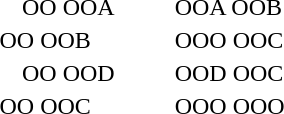<table style="margin-left:3em">
<tr>
<td style="padding-left:1em">OO OOA</td>
<td style="width:2em"></td>
<td>OOA OOB</td>
</tr>
<tr>
<td>OO OOB</td>
<td></td>
<td>OOO OOC</td>
</tr>
<tr>
<td style="padding-left:1em">OO OOD</td>
<td></td>
<td>OOD OOC</td>
</tr>
<tr>
<td>OO OOC</td>
<td></td>
<td>OOO OOO</td>
</tr>
</table>
